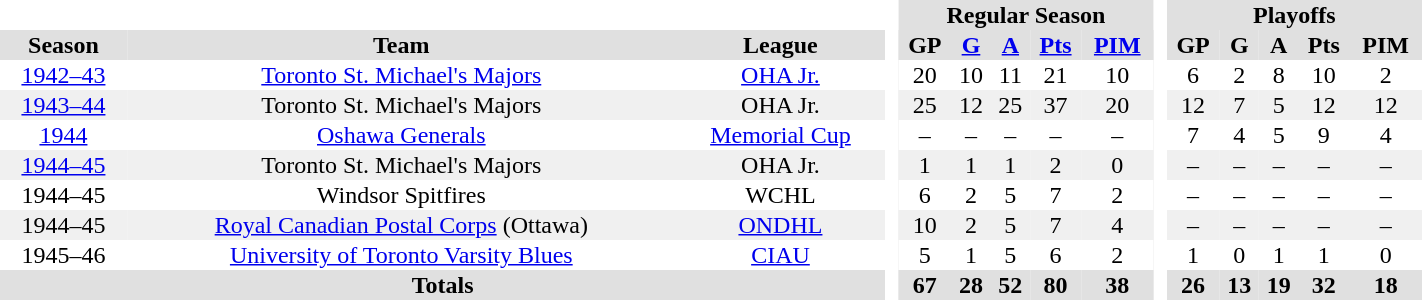<table border="0" cellpadding="1" cellspacing="0" style="text-align:center; width:75%">
<tr bgcolor="#e0e0e0">
<th colspan="3"  bgcolor="#ffffff"> </th>
<th rowspan="99" bgcolor="#ffffff"> </th>
<th colspan="5">Regular Season</th>
<th rowspan="99" bgcolor="#ffffff"> </th>
<th colspan="5">Playoffs</th>
</tr>
<tr bgcolor="#e0e0e0">
<th>Season</th>
<th>Team</th>
<th>League</th>
<th>GP</th>
<th><a href='#'>G</a></th>
<th><a href='#'>A</a></th>
<th><a href='#'>Pts</a></th>
<th><a href='#'>PIM</a></th>
<th>GP</th>
<th>G</th>
<th>A</th>
<th>Pts</th>
<th>PIM</th>
</tr>
<tr ALIGN="center">
<td><a href='#'>1942–43</a></td>
<td><a href='#'>Toronto St. Michael's Majors</a></td>
<td><a href='#'>OHA Jr.</a></td>
<td>20</td>
<td>10</td>
<td>11</td>
<td>21</td>
<td>10</td>
<td>6</td>
<td>2</td>
<td>8</td>
<td>10</td>
<td>2</td>
</tr>
<tr ALIGN="center" bgcolor="#f0f0f0">
<td><a href='#'>1943–44</a></td>
<td>Toronto St. Michael's Majors</td>
<td>OHA Jr.</td>
<td>25</td>
<td>12</td>
<td>25</td>
<td>37</td>
<td>20</td>
<td>12</td>
<td>7</td>
<td>5</td>
<td>12</td>
<td>12</td>
</tr>
<tr ALIGN="center">
<td><a href='#'>1944</a></td>
<td><a href='#'>Oshawa Generals</a></td>
<td><a href='#'>Memorial Cup</a></td>
<td>–</td>
<td>–</td>
<td>–</td>
<td>–</td>
<td>–</td>
<td>7</td>
<td>4</td>
<td>5</td>
<td>9</td>
<td>4</td>
</tr>
<tr ALIGN="center" bgcolor="#f0f0f0">
<td><a href='#'>1944–45</a></td>
<td>Toronto St. Michael's Majors</td>
<td>OHA Jr.</td>
<td>1</td>
<td>1</td>
<td>1</td>
<td>2</td>
<td>0</td>
<td>–</td>
<td>–</td>
<td>–</td>
<td>–</td>
<td>–</td>
</tr>
<tr ALIGN="center">
<td>1944–45</td>
<td>Windsor Spitfires</td>
<td>WCHL</td>
<td>6</td>
<td>2</td>
<td>5</td>
<td>7</td>
<td>2</td>
<td>–</td>
<td>–</td>
<td>–</td>
<td>–</td>
<td>–</td>
</tr>
<tr ALIGN="center" bgcolor="#f0f0f0">
<td>1944–45</td>
<td><a href='#'>Royal Canadian Postal Corps</a> (Ottawa)</td>
<td><a href='#'>ONDHL</a></td>
<td>10</td>
<td>2</td>
<td>5</td>
<td>7</td>
<td>4</td>
<td>–</td>
<td>–</td>
<td>–</td>
<td>–</td>
<td>–</td>
</tr>
<tr ALIGN="center">
<td>1945–46</td>
<td><a href='#'>University of Toronto Varsity Blues</a></td>
<td><a href='#'>CIAU</a></td>
<td>5</td>
<td>1</td>
<td>5</td>
<td>6</td>
<td>2</td>
<td>1</td>
<td>0</td>
<td>1</td>
<td>1</td>
<td>0</td>
</tr>
<tr bgcolor="#e0e0e0">
<th colspan="3">Totals</th>
<th>67</th>
<th>28</th>
<th>52</th>
<th>80</th>
<th>38</th>
<th>26</th>
<th>13</th>
<th>19</th>
<th>32</th>
<th>18</th>
</tr>
</table>
